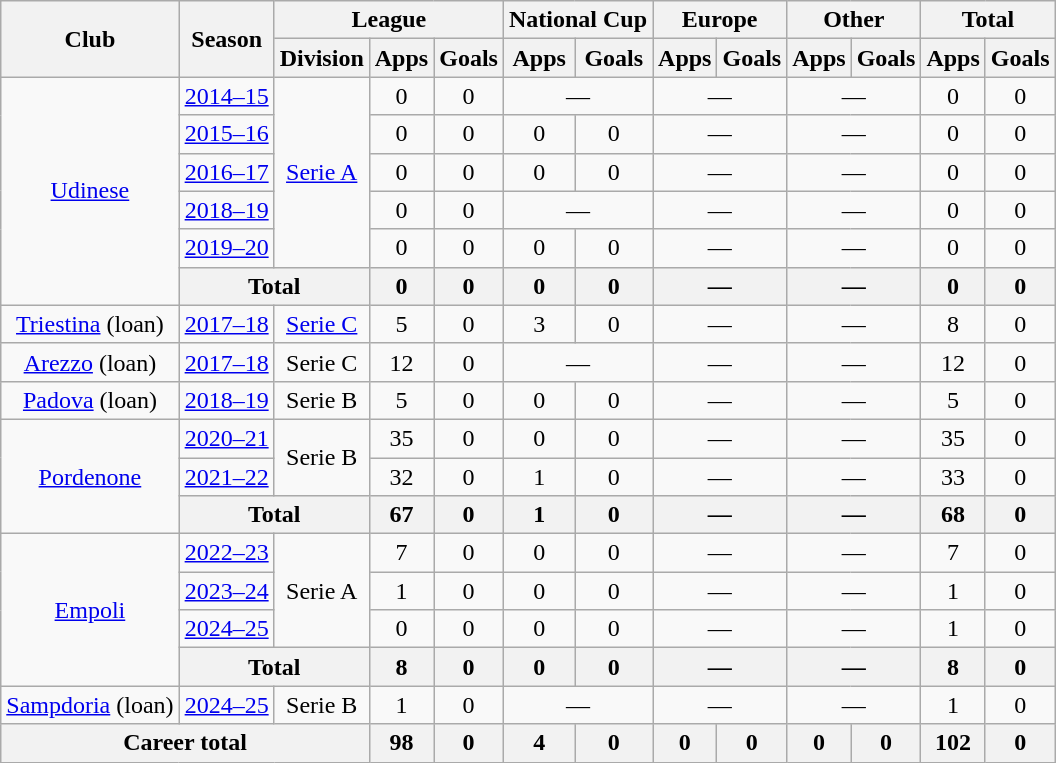<table class="wikitable" style="text-align:center">
<tr>
<th rowspan="2">Club</th>
<th rowspan="2">Season</th>
<th colspan="3">League</th>
<th colspan="2">National Cup</th>
<th colspan="2">Europe</th>
<th colspan="2">Other</th>
<th colspan="2">Total</th>
</tr>
<tr>
<th>Division</th>
<th>Apps</th>
<th>Goals</th>
<th>Apps</th>
<th>Goals</th>
<th>Apps</th>
<th>Goals</th>
<th>Apps</th>
<th>Goals</th>
<th>Apps</th>
<th>Goals</th>
</tr>
<tr>
<td rowspan="6"><a href='#'>Udinese</a></td>
<td><a href='#'>2014–15</a></td>
<td rowspan="5"><a href='#'>Serie A</a></td>
<td>0</td>
<td>0</td>
<td colspan="2">—</td>
<td colspan="2">—</td>
<td colspan="2">—</td>
<td>0</td>
<td>0</td>
</tr>
<tr>
<td><a href='#'>2015–16</a></td>
<td>0</td>
<td>0</td>
<td>0</td>
<td>0</td>
<td colspan="2">—</td>
<td colspan="2">—</td>
<td>0</td>
<td>0</td>
</tr>
<tr>
<td><a href='#'>2016–17</a></td>
<td>0</td>
<td>0</td>
<td>0</td>
<td>0</td>
<td colspan="2">—</td>
<td colspan="2">—</td>
<td>0</td>
<td>0</td>
</tr>
<tr>
<td><a href='#'>2018–19</a></td>
<td>0</td>
<td>0</td>
<td colspan="2">—</td>
<td colspan="2">—</td>
<td colspan="2">—</td>
<td>0</td>
<td>0</td>
</tr>
<tr>
<td><a href='#'>2019–20</a></td>
<td>0</td>
<td>0</td>
<td>0</td>
<td>0</td>
<td colspan="2">—</td>
<td colspan="2">—</td>
<td>0</td>
<td>0</td>
</tr>
<tr>
<th colspan="2">Total</th>
<th>0</th>
<th>0</th>
<th>0</th>
<th>0</th>
<th colspan="2">—</th>
<th colspan="2">—</th>
<th>0</th>
<th>0</th>
</tr>
<tr>
<td><a href='#'>Triestina</a> (loan)</td>
<td><a href='#'>2017–18</a></td>
<td><a href='#'>Serie C</a></td>
<td>5</td>
<td>0</td>
<td>3</td>
<td>0</td>
<td colspan="2">—</td>
<td colspan="2">—</td>
<td>8</td>
<td>0</td>
</tr>
<tr>
<td><a href='#'>Arezzo</a> (loan)</td>
<td><a href='#'>2017–18</a></td>
<td>Serie C</td>
<td>12</td>
<td>0</td>
<td colspan="2">—</td>
<td colspan="2">—</td>
<td colspan="2">—</td>
<td>12</td>
<td>0</td>
</tr>
<tr>
<td><a href='#'>Padova</a> (loan)</td>
<td><a href='#'>2018–19</a></td>
<td>Serie B</td>
<td>5</td>
<td>0</td>
<td>0</td>
<td>0</td>
<td colspan="2">—</td>
<td colspan="2">—</td>
<td>5</td>
<td>0</td>
</tr>
<tr>
<td rowspan="3"><a href='#'>Pordenone</a></td>
<td><a href='#'>2020–21</a></td>
<td rowspan="2">Serie B</td>
<td>35</td>
<td>0</td>
<td>0</td>
<td>0</td>
<td colspan="2">—</td>
<td colspan="2">—</td>
<td>35</td>
<td>0</td>
</tr>
<tr>
<td><a href='#'>2021–22</a></td>
<td>32</td>
<td>0</td>
<td>1</td>
<td>0</td>
<td colspan="2">—</td>
<td colspan="2">—</td>
<td>33</td>
<td>0</td>
</tr>
<tr>
<th colspan="2">Total</th>
<th>67</th>
<th>0</th>
<th>1</th>
<th>0</th>
<th colspan="2">—</th>
<th colspan="2">—</th>
<th>68</th>
<th>0</th>
</tr>
<tr>
<td rowspan="4"><a href='#'>Empoli</a></td>
<td><a href='#'>2022–23</a></td>
<td rowspan="3">Serie A</td>
<td>7</td>
<td>0</td>
<td>0</td>
<td>0</td>
<td colspan="2">—</td>
<td colspan="2">—</td>
<td>7</td>
<td>0</td>
</tr>
<tr>
<td><a href='#'>2023–24</a></td>
<td>1</td>
<td>0</td>
<td>0</td>
<td>0</td>
<td colspan="2">—</td>
<td colspan="2">—</td>
<td>1</td>
<td>0</td>
</tr>
<tr>
<td><a href='#'>2024–25</a></td>
<td>0</td>
<td>0</td>
<td>0</td>
<td>0</td>
<td colspan="2">—</td>
<td colspan="2">—</td>
<td>1</td>
<td>0</td>
</tr>
<tr>
<th colspan="2">Total</th>
<th>8</th>
<th>0</th>
<th>0</th>
<th>0</th>
<th colspan="2">—</th>
<th colspan="2">—</th>
<th>8</th>
<th>0</th>
</tr>
<tr>
<td><a href='#'>Sampdoria</a> (loan)</td>
<td><a href='#'>2024–25</a></td>
<td>Serie B</td>
<td>1</td>
<td>0</td>
<td colspan="2">—</td>
<td colspan="2">—</td>
<td colspan="2">—</td>
<td>1</td>
<td>0</td>
</tr>
<tr>
<th colspan="3"><strong>Career total</strong></th>
<th>98</th>
<th>0</th>
<th>4</th>
<th>0</th>
<th>0</th>
<th>0</th>
<th>0</th>
<th>0</th>
<th>102</th>
<th>0</th>
</tr>
</table>
